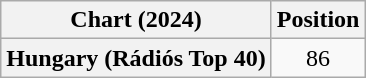<table class="wikitable plainrowheaders">
<tr>
<th>Chart (2024)</th>
<th>Position</th>
</tr>
<tr>
<th scope="row">Hungary (Rádiós Top 40)</th>
<td align="center">86</td>
</tr>
</table>
